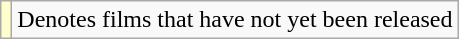<table class="wikitable">
<tr>
<td style="background:#FFFFCC;"></td>
<td>Denotes films that have not yet been released</td>
</tr>
</table>
